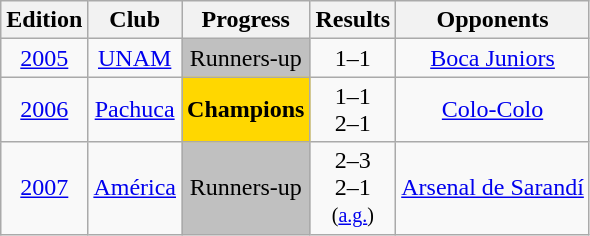<table class="wikitable" style="text-align: center;">
<tr>
<th>Edition</th>
<th>Club</th>
<th>Progress</th>
<th>Results</th>
<th>Opponents</th>
</tr>
<tr>
<td><a href='#'>2005</a></td>
<td><a href='#'>UNAM</a></td>
<td bgcolor="silver">Runners-up</td>
<td>1–1<br><small></small></td>
<td> <a href='#'>Boca Juniors</a></td>
</tr>
<tr>
<td><a href='#'>2006</a></td>
<td><a href='#'>Pachuca</a></td>
<td bgcolor="gold"><strong>Champions</strong></td>
<td>1–1<br>2–1</td>
<td> <a href='#'>Colo-Colo</a></td>
</tr>
<tr>
<td><a href='#'>2007</a></td>
<td><a href='#'>América</a></td>
<td bgcolor="silver">Runners-up</td>
<td>2–3<br>2–1<br><small>(<a href='#'>a.g.</a>)</small></td>
<td> <a href='#'>Arsenal de Sarandí</a></td>
</tr>
</table>
